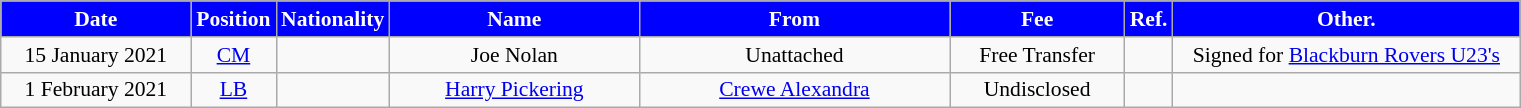<table class="wikitable"  style="text-align:center; font-size:90%; ">
<tr>
<th style="background:#0000FF; color:white; width:120px;">Date</th>
<th style="background:#0000FF; color:white; width:50px;">Position</th>
<th style="background:#0000FF; color:white; width:50px;">Nationality</th>
<th style="background:#0000FF; color:white; width:160px;">Name</th>
<th style="background:#0000FF; color:white; width:200px;">From</th>
<th style="background:#0000FF; color:white; width:110px;">Fee</th>
<th style="background:#0000FF; color:white; width:25px;">Ref.</th>
<th style="background:#0000FF; color:white; width:225px;">Other.</th>
</tr>
<tr>
<td>15 January 2021</td>
<td><a href='#'>CM</a></td>
<td></td>
<td>Joe Nolan</td>
<td> Unattached</td>
<td>Free Transfer</td>
<td></td>
<td>Signed for <a href='#'>Blackburn Rovers U23's</a></td>
</tr>
<tr>
<td>1 February 2021</td>
<td><a href='#'>LB</a></td>
<td></td>
<td><a href='#'>Harry Pickering</a></td>
<td> <a href='#'>Crewe Alexandra</a></td>
<td>Undisclosed</td>
<td></td>
</tr>
</table>
